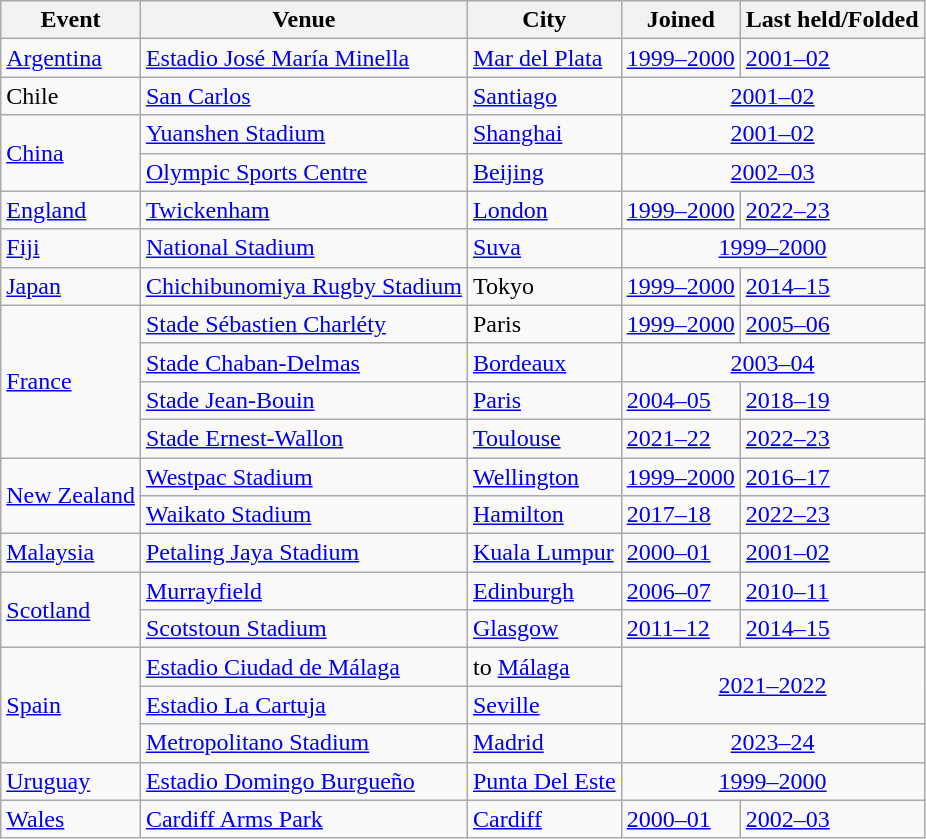<table class = "wikitable sortable">
<tr>
<th>Event</th>
<th>Venue</th>
<th>City</th>
<th>Joined</th>
<th>Last held/Folded</th>
</tr>
<tr>
<td> <a href='#'>Argentina</a></td>
<td><a href='#'>Estadio José María Minella</a></td>
<td><a href='#'>Mar del Plata</a></td>
<td><a href='#'>1999–2000</a></td>
<td><a href='#'>2001–02</a>  </td>
</tr>
<tr>
<td> Chile</td>
<td><a href='#'>San Carlos</a></td>
<td><a href='#'>Santiago</a></td>
<td colspan=2 align=center><a href='#'>2001–02</a></td>
</tr>
<tr>
<td rowspan=2> <a href='#'>China</a></td>
<td><a href='#'>Yuanshen Stadium</a></td>
<td><a href='#'>Shanghai</a></td>
<td colspan=2 align=center><a href='#'>2001–02</a></td>
</tr>
<tr>
<td><a href='#'>Olympic Sports Centre</a></td>
<td><a href='#'>Beijing</a></td>
<td colspan=2 align=center><a href='#'>2002–03</a> </td>
</tr>
<tr>
<td> <a href='#'>England</a></td>
<td><a href='#'>Twickenham</a></td>
<td><a href='#'>London</a></td>
<td><a href='#'>1999–2000</a></td>
<td><a href='#'>2022–23</a></td>
</tr>
<tr>
<td> <a href='#'>Fiji</a></td>
<td><a href='#'>National Stadium</a></td>
<td><a href='#'>Suva</a></td>
<td colspan=2 align=center><a href='#'>1999–2000</a></td>
</tr>
<tr>
<td> <a href='#'>Japan</a></td>
<td><a href='#'>Chichibunomiya Rugby Stadium</a></td>
<td>Tokyo</td>
<td><a href='#'>1999–2000</a></td>
<td><a href='#'>2014–15</a></td>
</tr>
<tr>
<td rowspan=4> <a href='#'>France</a></td>
<td><a href='#'>Stade Sébastien Charléty</a></td>
<td>Paris</td>
<td><a href='#'>1999–2000</a></td>
<td><a href='#'>2005–06</a></td>
</tr>
<tr>
<td><a href='#'>Stade Chaban-Delmas</a></td>
<td><a href='#'>Bordeaux</a></td>
<td colspan=2 align=center><a href='#'>2003–04</a></td>
</tr>
<tr>
<td><a href='#'>Stade Jean-Bouin</a></td>
<td><a href='#'>Paris</a></td>
<td><a href='#'>2004–05</a> </td>
<td><a href='#'>2018–19</a> </td>
</tr>
<tr>
<td><a href='#'>Stade Ernest-Wallon</a></td>
<td><a href='#'>Toulouse</a></td>
<td><a href='#'>2021–22</a></td>
<td><a href='#'>2022–23</a></td>
</tr>
<tr>
<td rowspan=2> <a href='#'>New Zealand</a></td>
<td><a href='#'>Westpac Stadium</a></td>
<td><a href='#'>Wellington</a></td>
<td><a href='#'>1999–2000</a></td>
<td><a href='#'>2016–17</a></td>
</tr>
<tr>
<td><a href='#'>Waikato Stadium</a></td>
<td><a href='#'>Hamilton</a></td>
<td><a href='#'>2017–18</a></td>
<td><a href='#'>2022–23</a></td>
</tr>
<tr>
<td> <a href='#'>Malaysia</a></td>
<td><a href='#'>Petaling Jaya Stadium</a></td>
<td><a href='#'>Kuala Lumpur</a></td>
<td><a href='#'>2000–01</a></td>
<td><a href='#'>2001–02</a></td>
</tr>
<tr>
<td rowspan=2> <a href='#'>Scotland</a></td>
<td><a href='#'>Murrayfield</a></td>
<td><a href='#'>Edinburgh</a></td>
<td><a href='#'>2006–07</a></td>
<td><a href='#'>2010–11</a></td>
</tr>
<tr>
<td><a href='#'>Scotstoun Stadium</a></td>
<td><a href='#'>Glasgow</a></td>
<td><a href='#'>2011–12</a></td>
<td><a href='#'>2014–15</a></td>
</tr>
<tr>
<td rowspan=3> <a href='#'>Spain</a></td>
<td><a href='#'>Estadio Ciudad de Málaga</a></td>
<td>to <a href='#'>Málaga</a></td>
<td rowspan=2 colspan=2 align=center><a href='#'>2021–2022</a></td>
</tr>
<tr>
<td><a href='#'>Estadio La Cartuja</a></td>
<td><a href='#'>Seville</a></td>
</tr>
<tr>
<td><a href='#'>Metropolitano Stadium</a></td>
<td><a href='#'>Madrid</a></td>
<td colspan=2 align=center><a href='#'>2023–24</a></td>
</tr>
<tr>
<td> <a href='#'>Uruguay</a></td>
<td><a href='#'>Estadio Domingo Burgueño</a></td>
<td><a href='#'>Punta Del Este</a></td>
<td colspan=2 align=center><a href='#'>1999–2000</a></td>
</tr>
<tr>
<td> <a href='#'>Wales</a></td>
<td><a href='#'>Cardiff Arms Park</a></td>
<td><a href='#'>Cardiff</a></td>
<td><a href='#'>2000–01</a></td>
<td><a href='#'>2002–03</a></td>
</tr>
</table>
